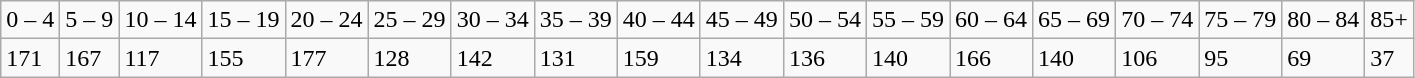<table class="wikitable sortable">
<tr>
<td>0 – 4</td>
<td>5 – 9</td>
<td>10 – 14</td>
<td>15 – 19</td>
<td>20 – 24</td>
<td>25 – 29</td>
<td>30 – 34</td>
<td>35 – 39</td>
<td>40 – 44</td>
<td>45 – 49</td>
<td>50 – 54</td>
<td>55 – 59</td>
<td>60 – 64</td>
<td>65 – 69</td>
<td>70 – 74</td>
<td>75 – 79</td>
<td>80 – 84</td>
<td>85+</td>
</tr>
<tr>
<td>171</td>
<td>167</td>
<td>117</td>
<td>155</td>
<td>177</td>
<td>128</td>
<td>142</td>
<td>131</td>
<td>159</td>
<td>134</td>
<td>136</td>
<td>140</td>
<td>166</td>
<td>140</td>
<td>106</td>
<td>95</td>
<td>69</td>
<td>37</td>
</tr>
</table>
